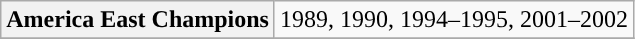<table class="wikitable">
<tr>
<th>America East Champions</th>
<td>1989, 1990, 1994–1995, 2001–2002</td>
</tr>
<tr>
</tr>
</table>
